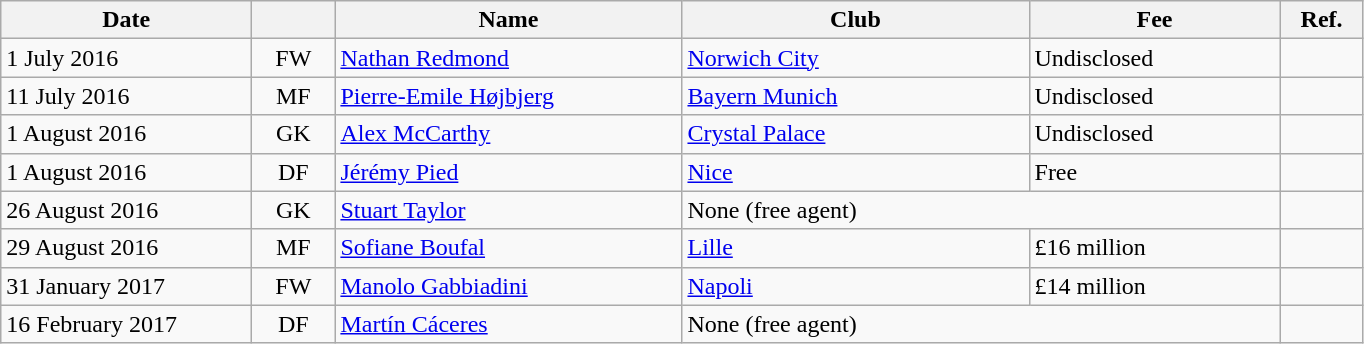<table class="wikitable plainrowheaders">
<tr>
<th scope="col" style="width:10em;">Date</th>
<th scope="col" style="width:3em;"></th>
<th scope="col" style="width:14em;">Name</th>
<th scope="col" style="width:14em;">Club</th>
<th scope="col" style="width:10em;">Fee</th>
<th scope="col" style="width:3em;">Ref.</th>
</tr>
<tr>
<td>1 July 2016</td>
<td align="center">FW</td>
<td> <a href='#'>Nathan Redmond</a></td>
<td> <a href='#'>Norwich City</a></td>
<td>Undisclosed</td>
<td align="center"></td>
</tr>
<tr>
<td>11 July 2016</td>
<td align="center">MF</td>
<td> <a href='#'>Pierre-Emile Højbjerg</a></td>
<td> <a href='#'>Bayern Munich</a></td>
<td>Undisclosed</td>
<td align="center"></td>
</tr>
<tr>
<td>1 August 2016</td>
<td align="center">GK</td>
<td> <a href='#'>Alex McCarthy</a></td>
<td> <a href='#'>Crystal Palace</a></td>
<td>Undisclosed</td>
<td align="center"></td>
</tr>
<tr>
<td>1 August 2016</td>
<td align="center">DF</td>
<td> <a href='#'>Jérémy Pied</a></td>
<td> <a href='#'>Nice</a></td>
<td>Free</td>
<td align="center"></td>
</tr>
<tr>
<td>26 August 2016</td>
<td align="center">GK</td>
<td> <a href='#'>Stuart Taylor</a></td>
<td colspan="2">None (free agent)</td>
<td align="center"></td>
</tr>
<tr>
<td>29 August 2016</td>
<td align="center">MF</td>
<td> <a href='#'>Sofiane Boufal</a></td>
<td> <a href='#'>Lille</a></td>
<td>£16 million</td>
<td align="center"></td>
</tr>
<tr>
<td>31 January 2017</td>
<td align="center">FW</td>
<td> <a href='#'>Manolo Gabbiadini</a></td>
<td> <a href='#'>Napoli</a></td>
<td>£14 million</td>
<td align="center"></td>
</tr>
<tr>
<td>16 February 2017</td>
<td align="center">DF</td>
<td> <a href='#'>Martín Cáceres</a></td>
<td colspan="2">None (free agent)</td>
<td align="center"></td>
</tr>
</table>
